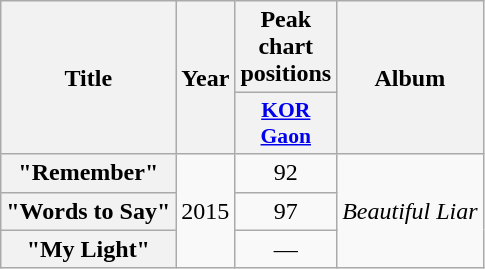<table class="wikitable plainrowheaders" style="text-align:center">
<tr>
<th scope="col" rowspan="2">Title</th>
<th scope="col" rowspan="2">Year</th>
<th scope="col" colspan="1">Peak chart<br>positions</th>
<th scope="col" rowspan="2">Album</th>
</tr>
<tr>
<th scope="col" style="width:3em;font-size:90%;"><a href='#'>KOR<br>Gaon</a><br></th>
</tr>
<tr>
<th scope="row" align="left">"Remember"</th>
<td rowspan="3">2015</td>
<td>92 </td>
<td rowspan="3"><em>Beautiful Liar</em></td>
</tr>
<tr>
<th scope="row" align="left">"Words to Say"</th>
<td>97</td>
</tr>
<tr>
<th scope="row" align="left">"My Light"</th>
<td>—</td>
</tr>
</table>
